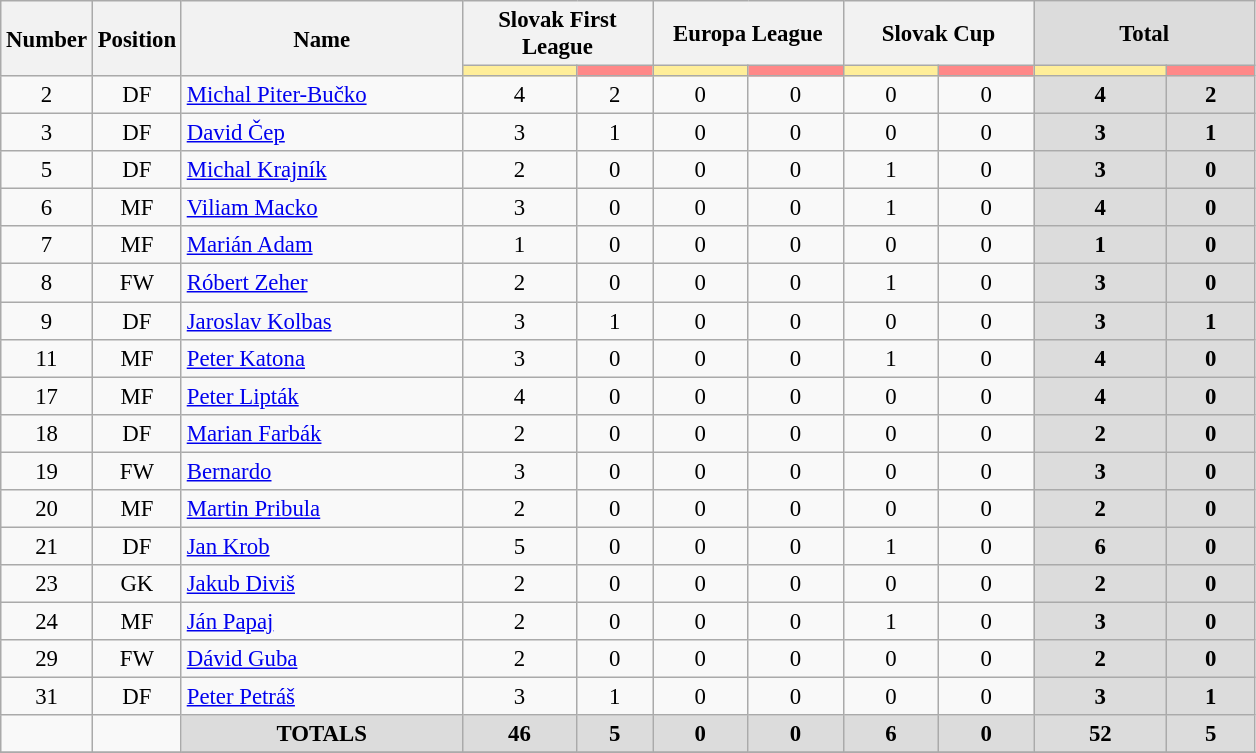<table class="wikitable" style="font-size: 95%; text-align: center;">
<tr>
<th width=40  rowspan="2"  align="center"><strong>Number</strong></th>
<th width=40  rowspan="2"  align="center"><strong>Position</strong></th>
<th width=180 rowspan="2"  align="center"><strong>Name</strong></th>
<th width=120 colspan="2" align="center"><strong>Slovak First League</strong></th>
<th width=120 colspan="2" align="center"><strong>Europa League</strong></th>
<th width=120 colspan="2" align="center"><strong>Slovak Cup</strong></th>
<th width=140 colspan="2" align="center" style="background: #DCDCDC"><strong>Total</strong></th>
</tr>
<tr>
<th style="background: #FFEE99"></th>
<th style="background: #FF8888"></th>
<th style="background: #FFEE99"></th>
<th style="background: #FF8888"></th>
<th style="background: #FFEE99"></th>
<th style="background: #FF8888"></th>
<th style="background: #FFEE99"></th>
<th style="background: #FF8888"></th>
</tr>
<tr>
<td>2</td>
<td>DF</td>
<td style="text-align:left;"> <a href='#'>Michal Piter-Bučko</a></td>
<td>4</td>
<td>2</td>
<td>0</td>
<td>0</td>
<td>0</td>
<td>0</td>
<th style="background: #DCDCDC"><strong>4</strong></th>
<th style="background: #DCDCDC"><strong>2</strong></th>
</tr>
<tr>
<td>3</td>
<td>DF</td>
<td style="text-align:left;"> <a href='#'>David Čep</a></td>
<td>3</td>
<td>1</td>
<td>0</td>
<td>0</td>
<td>0</td>
<td>0</td>
<th style="background: #DCDCDC"><strong>3</strong></th>
<th style="background: #DCDCDC"><strong>1</strong></th>
</tr>
<tr>
<td>5</td>
<td>DF</td>
<td style="text-align:left;"> <a href='#'>Michal Krajník</a></td>
<td>2</td>
<td>0</td>
<td>0</td>
<td>0</td>
<td>1</td>
<td>0</td>
<th style="background: #DCDCDC"><strong>3</strong></th>
<th style="background: #DCDCDC"><strong>0</strong></th>
</tr>
<tr>
<td>6</td>
<td>MF</td>
<td style="text-align:left;"> <a href='#'>Viliam Macko</a></td>
<td>3</td>
<td>0</td>
<td>0</td>
<td>0</td>
<td>1</td>
<td>0</td>
<th style="background: #DCDCDC"><strong>4</strong></th>
<th style="background: #DCDCDC"><strong>0</strong></th>
</tr>
<tr>
<td>7</td>
<td>MF</td>
<td style="text-align:left;"> <a href='#'>Marián Adam</a></td>
<td>1</td>
<td>0</td>
<td>0</td>
<td>0</td>
<td>0</td>
<td>0</td>
<th style="background: #DCDCDC"><strong>1</strong></th>
<th style="background: #DCDCDC"><strong>0</strong></th>
</tr>
<tr>
<td>8</td>
<td>FW</td>
<td style="text-align:left;"> <a href='#'>Róbert Zeher</a></td>
<td>2</td>
<td>0</td>
<td>0</td>
<td>0</td>
<td>1</td>
<td>0</td>
<th style="background: #DCDCDC"><strong>3</strong></th>
<th style="background: #DCDCDC"><strong>0</strong></th>
</tr>
<tr>
<td>9</td>
<td>DF</td>
<td style="text-align:left;"> <a href='#'>Jaroslav Kolbas</a></td>
<td>3</td>
<td>1</td>
<td>0</td>
<td>0</td>
<td>0</td>
<td>0</td>
<th style="background: #DCDCDC"><strong>3</strong></th>
<th style="background: #DCDCDC"><strong>1</strong></th>
</tr>
<tr>
<td>11</td>
<td>MF</td>
<td style="text-align:left;"> <a href='#'>Peter Katona</a></td>
<td>3</td>
<td>0</td>
<td>0</td>
<td>0</td>
<td>1</td>
<td>0</td>
<th style="background: #DCDCDC"><strong>4</strong></th>
<th style="background: #DCDCDC"><strong>0</strong></th>
</tr>
<tr>
<td>17</td>
<td>MF</td>
<td style="text-align:left;"> <a href='#'>Peter Lipták</a></td>
<td>4</td>
<td>0</td>
<td>0</td>
<td>0</td>
<td>0</td>
<td>0</td>
<th style="background: #DCDCDC"><strong>4</strong></th>
<th style="background: #DCDCDC"><strong>0</strong></th>
</tr>
<tr>
<td>18</td>
<td>DF</td>
<td style="text-align:left;"> <a href='#'>Marian Farbák</a></td>
<td>2</td>
<td>0</td>
<td>0</td>
<td>0</td>
<td>0</td>
<td>0</td>
<th style="background: #DCDCDC"><strong>2</strong></th>
<th style="background: #DCDCDC"><strong>0</strong></th>
</tr>
<tr>
<td>19</td>
<td>FW</td>
<td style="text-align:left;"> <a href='#'>Bernardo</a></td>
<td>3</td>
<td>0</td>
<td>0</td>
<td>0</td>
<td>0</td>
<td>0</td>
<th style="background: #DCDCDC"><strong>3</strong></th>
<th style="background: #DCDCDC"><strong>0</strong></th>
</tr>
<tr>
<td>20</td>
<td>MF</td>
<td style="text-align:left;"> <a href='#'>Martin Pribula</a></td>
<td>2</td>
<td>0</td>
<td>0</td>
<td>0</td>
<td>0</td>
<td>0</td>
<th style="background: #DCDCDC"><strong>2</strong></th>
<th style="background: #DCDCDC"><strong>0</strong></th>
</tr>
<tr>
<td>21</td>
<td>DF</td>
<td style="text-align:left;"> <a href='#'>Jan Krob</a></td>
<td>5</td>
<td>0</td>
<td>0</td>
<td>0</td>
<td>1</td>
<td>0</td>
<th style="background: #DCDCDC"><strong>6</strong></th>
<th style="background: #DCDCDC"><strong>0</strong></th>
</tr>
<tr>
<td>23</td>
<td>GK</td>
<td style="text-align:left;"> <a href='#'>Jakub Diviš</a></td>
<td>2</td>
<td>0</td>
<td>0</td>
<td>0</td>
<td>0</td>
<td>0</td>
<th style="background: #DCDCDC"><strong>2</strong></th>
<th style="background: #DCDCDC"><strong>0</strong></th>
</tr>
<tr>
<td>24</td>
<td>MF</td>
<td style="text-align:left;"> <a href='#'>Ján Papaj</a></td>
<td>2</td>
<td>0</td>
<td>0</td>
<td>0</td>
<td>1</td>
<td>0</td>
<th style="background: #DCDCDC"><strong>3</strong></th>
<th style="background: #DCDCDC"><strong>0</strong></th>
</tr>
<tr>
<td>29</td>
<td>FW</td>
<td style="text-align:left;"> <a href='#'>Dávid Guba</a></td>
<td>2</td>
<td>0</td>
<td>0</td>
<td>0</td>
<td>0</td>
<td>0</td>
<th style="background: #DCDCDC"><strong>2</strong></th>
<th style="background: #DCDCDC"><strong>0</strong></th>
</tr>
<tr>
<td>31</td>
<td>DF</td>
<td style="text-align:left;"> <a href='#'>Peter Petráš</a></td>
<td>3</td>
<td>1</td>
<td>0</td>
<td>0</td>
<td>0</td>
<td>0</td>
<th style="background: #DCDCDC"><strong>3</strong></th>
<th style="background: #DCDCDC"><strong>1</strong></th>
</tr>
<tr>
<td></td>
<td></td>
<th style="background: #DCDCDC"><strong>TOTALS</strong></th>
<th style="background: #DCDCDC"><strong>46</strong></th>
<th style="background: #DCDCDC"><strong>5</strong></th>
<th style="background: #DCDCDC"><strong>0</strong></th>
<th style="background: #DCDCDC"><strong>0</strong></th>
<th style="background: #DCDCDC"><strong>6</strong></th>
<th style="background: #DCDCDC"><strong>0</strong></th>
<th style="background: #DCDCDC"><strong>52</strong></th>
<th style="background: #DCDCDC"><strong>5</strong></th>
</tr>
<tr>
</tr>
</table>
